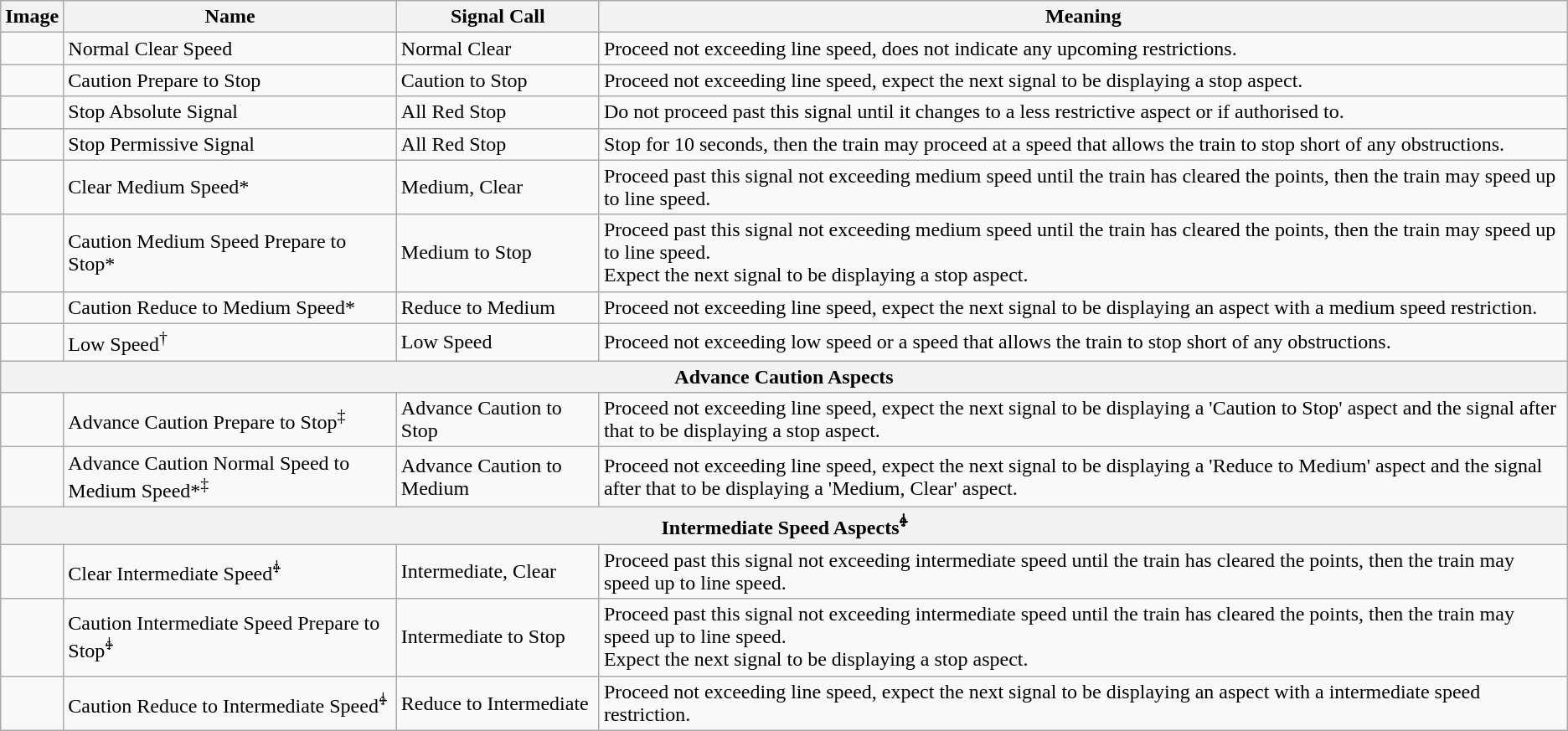<table class="wikitable">
<tr>
<th>Image</th>
<th>Name</th>
<th>Signal Call</th>
<th>Meaning</th>
</tr>
<tr>
<td></td>
<td>Normal Clear Speed</td>
<td>Normal Clear</td>
<td>Proceed not exceeding line speed, does not indicate any upcoming restrictions.</td>
</tr>
<tr>
<td></td>
<td>Caution Prepare to Stop</td>
<td>Caution to Stop</td>
<td>Proceed not exceeding line speed, expect the next signal to be displaying a stop aspect.</td>
</tr>
<tr>
<td></td>
<td>Stop Absolute Signal</td>
<td>All Red Stop</td>
<td>Do not proceed past this signal until it changes to a less restrictive aspect or if authorised to.</td>
</tr>
<tr>
<td></td>
<td>Stop Permissive Signal</td>
<td>All Red Stop</td>
<td>Stop for 10 seconds, then the train may proceed at a speed that allows the train to stop short of any obstructions.</td>
</tr>
<tr>
<td></td>
<td>Clear Medium Speed*</td>
<td>Medium, Clear</td>
<td>Proceed past this signal not exceeding medium speed until the train has cleared the points, then the train may speed up to line speed.</td>
</tr>
<tr>
<td></td>
<td>Caution Medium Speed Prepare to Stop*</td>
<td>Medium to Stop</td>
<td>Proceed past this signal not exceeding medium speed until the train has cleared the points, then the train may speed up to line speed.<br>Expect the next signal to be displaying a stop aspect.</td>
</tr>
<tr>
<td></td>
<td>Caution Reduce to Medium Speed*</td>
<td>Reduce to Medium</td>
<td>Proceed not exceeding line speed, expect the next signal to be displaying an aspect with a medium speed restriction.</td>
</tr>
<tr>
<td></td>
<td>Low Speed<sup>†</sup></td>
<td>Low Speed</td>
<td>Proceed not exceeding low speed or a speed that allows the train to stop short of any obstructions.</td>
</tr>
<tr>
<th colspan="4">Advance Caution Aspects</th>
</tr>
<tr>
<td></td>
<td>Advance Caution Prepare to Stop<sup>‡</sup></td>
<td>Advance Caution to Stop</td>
<td>Proceed not exceeding line speed, expect the next signal to be displaying a 'Caution to Stop' aspect and the signal after that to be displaying a stop aspect.</td>
</tr>
<tr>
<td></td>
<td>Advance Caution Normal Speed to Medium Speed*<sup>‡</sup></td>
<td>Advance Caution to Medium</td>
<td>Proceed not exceeding line speed, expect the next signal to be displaying a 'Reduce to Medium' aspect and the signal after that to be displaying a 'Medium, Clear' aspect.</td>
</tr>
<tr>
<th colspan="4">Intermediate Speed Aspects<sup>⸸</sup></th>
</tr>
<tr>
<td></td>
<td>Clear Intermediate Speed<sup>⸸</sup></td>
<td>Intermediate, Clear</td>
<td>Proceed past this signal not exceeding intermediate speed until the train has cleared the points, then the train may speed up to line speed.</td>
</tr>
<tr>
<td></td>
<td>Caution Intermediate Speed Prepare to Stop<sup>⸸</sup></td>
<td>Intermediate to Stop</td>
<td>Proceed past this signal not exceeding intermediate speed until the train has cleared the points, then the train may speed up to line speed.<br>Expect the next signal to be displaying a stop aspect.</td>
</tr>
<tr>
<td></td>
<td>Caution Reduce to Intermediate Speed<sup>⸸</sup></td>
<td>Reduce to Intermediate</td>
<td>Proceed not exceeding line speed, expect the next signal to be displaying an aspect with a intermediate speed restriction.</td>
</tr>
</table>
